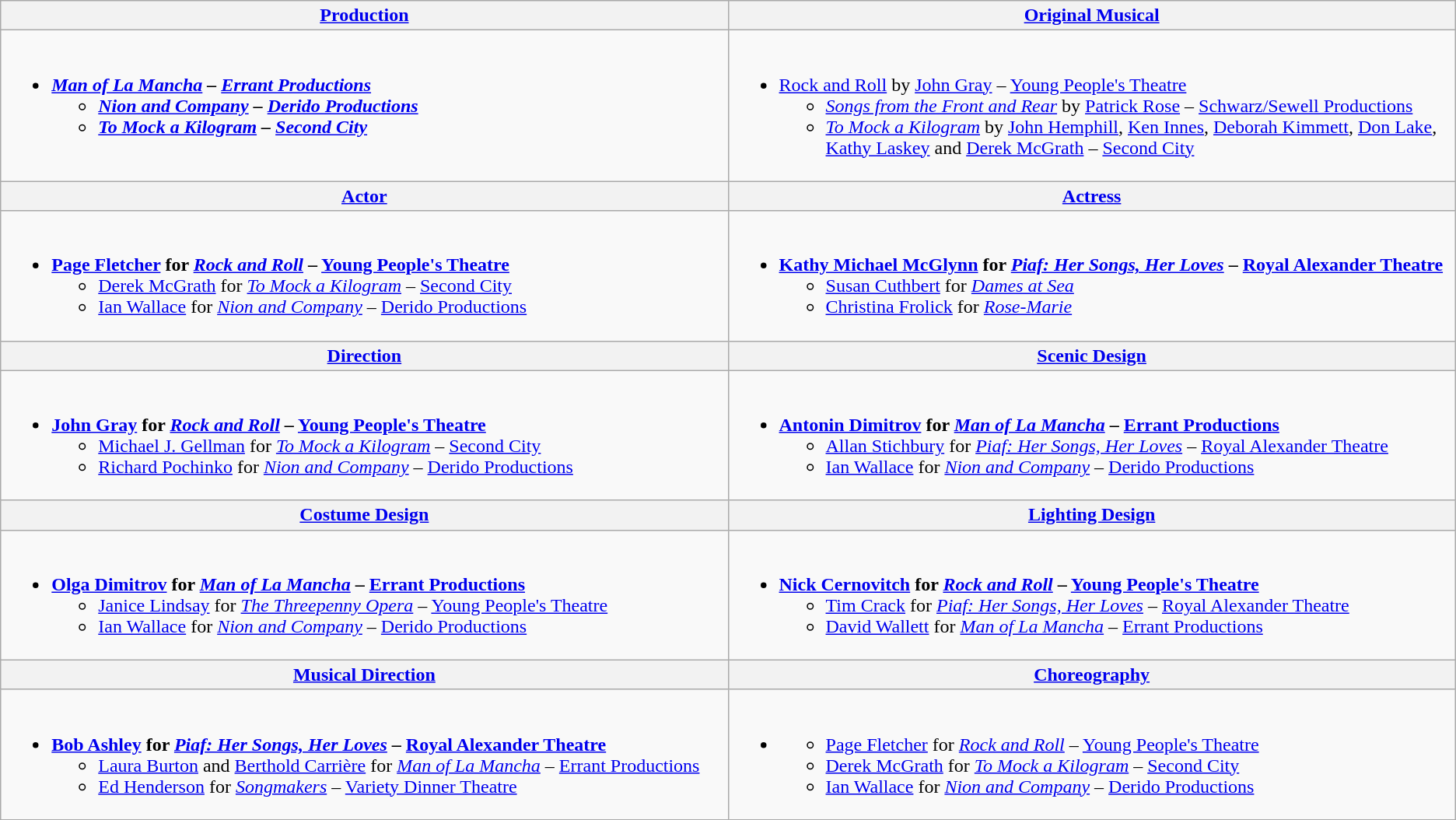<table class=wikitable style="width="100%">
<tr>
<th width="50%"><a href='#'>Production</a></th>
<th width="50%"><a href='#'>Original Musical</a></th>
</tr>
<tr>
<td valign="top"><br><ul><li><strong><em><a href='#'>Man of La Mancha</a><em> – <a href='#'>Errant Productions</a><strong><ul><li></em><a href='#'>Nion and Company</a><em> – <a href='#'>Derido Productions</a></li><li></em><a href='#'>To Mock a Kilogram</a><em> – <a href='#'>Second City</a></li></ul></li></ul></td>
<td valign="top"><br><ul><li></em></strong><a href='#'>Rock and Roll</a></em> by <a href='#'>John Gray</a> – <a href='#'>Young People's Theatre</a></strong><ul><li><em><a href='#'>Songs from the Front and Rear</a></em> by <a href='#'>Patrick Rose</a> – <a href='#'>Schwarz/Sewell Productions</a></li><li><em><a href='#'>To Mock a Kilogram</a></em> by <a href='#'>John Hemphill</a>, <a href='#'>Ken Innes</a>, <a href='#'>Deborah Kimmett</a>, <a href='#'>Don Lake</a>, <a href='#'>Kathy Laskey</a> and <a href='#'>Derek McGrath</a> – <a href='#'>Second City</a></li></ul></li></ul></td>
</tr>
<tr>
<th width="50%"><a href='#'>Actor</a></th>
<th width="50%"><a href='#'>Actress</a></th>
</tr>
<tr>
<td valign="top"><br><ul><li><strong><a href='#'>Page Fletcher</a> for <em><a href='#'>Rock and Roll</a></em> – <a href='#'>Young People's Theatre</a></strong><ul><li><a href='#'>Derek McGrath</a> for <em><a href='#'>To Mock a Kilogram</a></em> – <a href='#'>Second City</a></li><li><a href='#'>Ian Wallace</a> for <em><a href='#'>Nion and Company</a></em> – <a href='#'>Derido Productions</a></li></ul></li></ul></td>
<td valign="top"><br><ul><li><strong><a href='#'>Kathy Michael McGlynn</a> for <em><a href='#'>Piaf: Her Songs, Her Loves</a></em> – <a href='#'>Royal Alexander Theatre</a></strong><ul><li><a href='#'>Susan Cuthbert</a> for <em><a href='#'>Dames at Sea</a></em></li><li><a href='#'>Christina Frolick</a> for <em><a href='#'>Rose-Marie</a></em></li></ul></li></ul></td>
</tr>
<tr>
<th width="50%"><a href='#'>Direction</a></th>
<th width="50%"><a href='#'>Scenic Design</a></th>
</tr>
<tr>
<td valign="top"><br><ul><li><strong><a href='#'>John Gray</a> for <em><a href='#'>Rock and Roll</a></em> – <a href='#'>Young People's Theatre</a></strong><ul><li><a href='#'>Michael J. Gellman</a> for <em><a href='#'>To Mock a Kilogram</a></em> – <a href='#'>Second City</a></li><li><a href='#'>Richard Pochinko</a> for <em><a href='#'>Nion and Company</a></em> – <a href='#'>Derido Productions</a></li></ul></li></ul></td>
<td valign="top"><br><ul><li><strong><a href='#'>Antonin Dimitrov</a> for <em><a href='#'>Man of La Mancha</a></em> – <a href='#'>Errant Productions</a></strong><ul><li><a href='#'>Allan Stichbury</a> for <em><a href='#'>Piaf: Her Songs, Her Loves</a></em> – <a href='#'>Royal Alexander Theatre</a></li><li><a href='#'>Ian Wallace</a> for <em><a href='#'>Nion and Company</a></em> – <a href='#'>Derido Productions</a></li></ul></li></ul></td>
</tr>
<tr>
<th width="50%"><a href='#'>Costume Design</a></th>
<th width="50%"><a href='#'>Lighting Design</a></th>
</tr>
<tr>
<td valign="top"><br><ul><li><strong><a href='#'>Olga Dimitrov</a> for <em><a href='#'>Man of La Mancha</a></em> – <a href='#'>Errant Productions</a></strong><ul><li><a href='#'>Janice Lindsay</a> for <em><a href='#'>The Threepenny Opera</a></em> – <a href='#'>Young People's Theatre</a></li><li><a href='#'>Ian Wallace</a> for <em><a href='#'>Nion and Company</a></em> – <a href='#'>Derido Productions</a></li></ul></li></ul></td>
<td valign="top"><br><ul><li><strong><a href='#'>Nick Cernovitch</a> for <em><a href='#'>Rock and Roll</a></em> – <a href='#'>Young People's Theatre</a></strong><ul><li><a href='#'>Tim Crack</a> for <em><a href='#'>Piaf: Her Songs, Her Loves</a></em> – <a href='#'>Royal Alexander Theatre</a></li><li><a href='#'>David Wallett</a> for <em><a href='#'>Man of La Mancha</a></em> – <a href='#'>Errant Productions</a></li></ul></li></ul></td>
</tr>
<tr>
<th width="50%"><a href='#'>Musical Direction</a></th>
<th width="50%"><a href='#'>Choreography</a></th>
</tr>
<tr>
<td valign="top"><br><ul><li><strong><a href='#'>Bob Ashley</a> for <em><a href='#'>Piaf: Her Songs, Her Loves</a></em> – <a href='#'>Royal Alexander Theatre</a></strong><ul><li><a href='#'>Laura Burton</a> and <a href='#'>Berthold Carrière</a> for <em><a href='#'>Man of La Mancha</a></em> – <a href='#'>Errant Productions</a></li><li><a href='#'>Ed Henderson</a> for <em><a href='#'>Songmakers</a></em> – <a href='#'>Variety Dinner Theatre</a></li></ul></li></ul></td>
<td valign="top"><br><ul><li><ul><li><a href='#'>Page Fletcher</a> for <em><a href='#'>Rock and Roll</a></em> – <a href='#'>Young People's Theatre</a></li><li><a href='#'>Derek McGrath</a> for <em><a href='#'>To Mock a Kilogram</a></em> – <a href='#'>Second City</a></li><li><a href='#'>Ian Wallace</a> for <em><a href='#'>Nion and Company</a></em> – <a href='#'>Derido Productions</a></li></ul></li></ul></td>
</tr>
</table>
